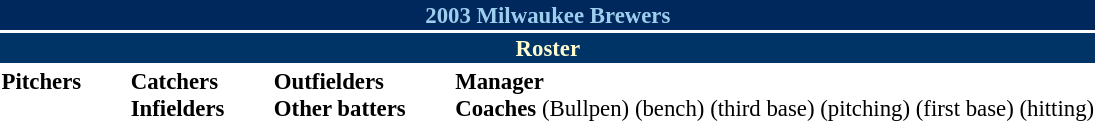<table class="toccolours" style="font-size: 95%;">
<tr>
<th colspan="10" style="background-color: #00285D; color: #9ECEEE; text-align: center;">2003 Milwaukee Brewers</th>
</tr>
<tr>
<td colspan="10" style="background-color: #003366; color: #FFFDD0; text-align: center;"><strong>Roster</strong></td>
</tr>
<tr>
<td valign="top"><strong>Pitchers</strong><br>





















</td>
<td width="25px"></td>
<td valign="top"><strong>Catchers</strong><br>

<strong>Infielders</strong>







</td>
<td width="25px"></td>
<td valign="top"><strong>Outfielders</strong><br>






<strong>Other batters</strong>

</td>
<td width="25px"></td>
<td valign="top"><strong>Manager</strong><br>
<strong>Coaches</strong>
 (Bullpen)
 (bench)
 (third base)
   (pitching)
  (first base)
 (hitting)</td>
</tr>
<tr>
</tr>
</table>
